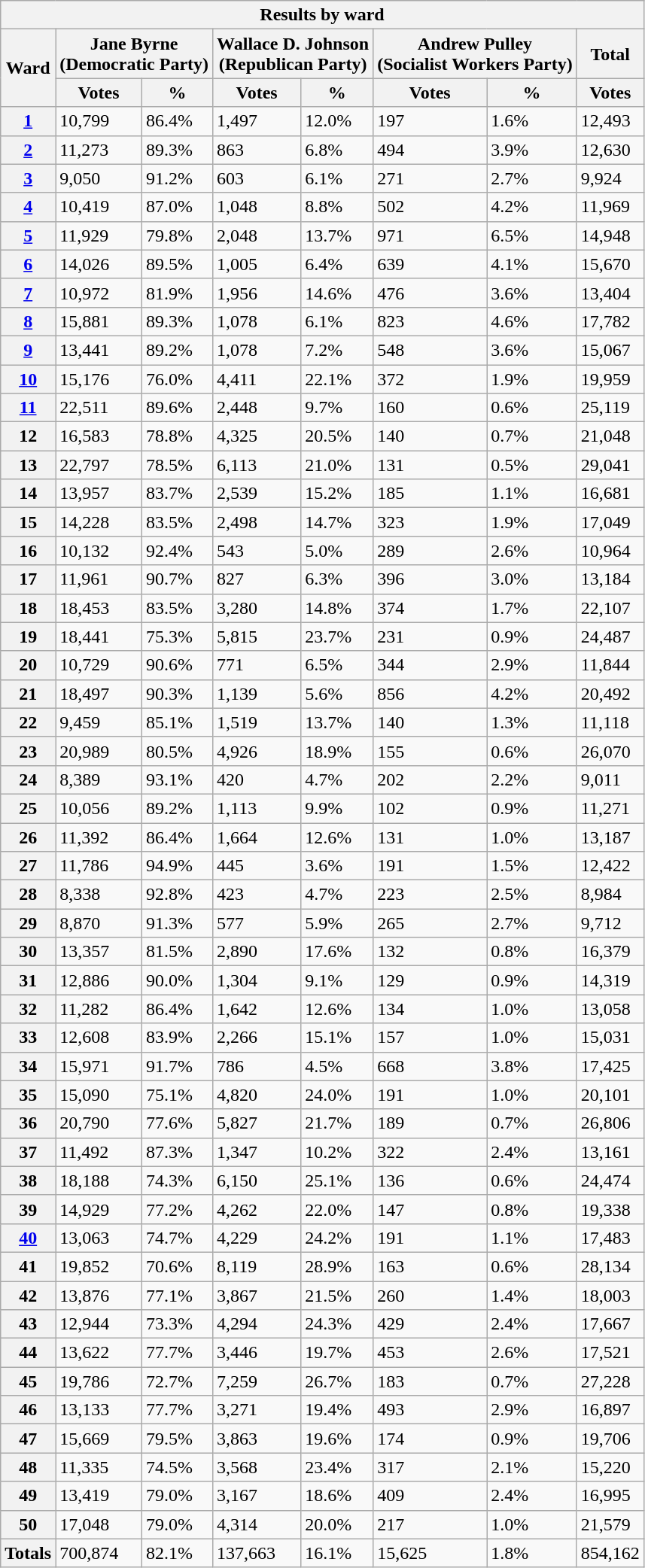<table class="wikitable sortable">
<tr>
<th colspan=8>Results by ward</th>
</tr>
<tr>
<th rowspan=2>Ward</th>
<th colspan=2>Jane Byrne<br>(Democratic Party)</th>
<th colspan=2>Wallace D. Johnson<br>(Republican Party)</th>
<th colspan=2>Andrew Pulley<br>(Socialist Workers Party)</th>
<th>Total</th>
</tr>
<tr>
<th>Votes</th>
<th>%</th>
<th>Votes</th>
<th>%</th>
<th>Votes</th>
<th>%</th>
<th>Votes</th>
</tr>
<tr>
<th><a href='#'>1</a></th>
<td>10,799</td>
<td>86.4%</td>
<td>1,497</td>
<td>12.0%</td>
<td>197</td>
<td>1.6%</td>
<td>12,493</td>
</tr>
<tr>
<th><a href='#'>2</a></th>
<td>11,273</td>
<td>89.3%</td>
<td>863</td>
<td>6.8%</td>
<td>494</td>
<td>3.9%</td>
<td>12,630</td>
</tr>
<tr>
<th><a href='#'>3</a></th>
<td>9,050</td>
<td>91.2%</td>
<td>603</td>
<td>6.1%</td>
<td>271</td>
<td>2.7%</td>
<td>9,924</td>
</tr>
<tr>
<th><a href='#'>4</a></th>
<td>10,419</td>
<td>87.0%</td>
<td>1,048</td>
<td>8.8%</td>
<td>502</td>
<td>4.2%</td>
<td>11,969</td>
</tr>
<tr>
<th><a href='#'>5</a></th>
<td>11,929</td>
<td>79.8%</td>
<td>2,048</td>
<td>13.7%</td>
<td>971</td>
<td>6.5%</td>
<td>14,948</td>
</tr>
<tr>
<th><a href='#'>6</a></th>
<td>14,026</td>
<td>89.5%</td>
<td>1,005</td>
<td>6.4%</td>
<td>639</td>
<td>4.1%</td>
<td>15,670</td>
</tr>
<tr>
<th><a href='#'>7</a></th>
<td>10,972</td>
<td>81.9%</td>
<td>1,956</td>
<td>14.6%</td>
<td>476</td>
<td>3.6%</td>
<td>13,404</td>
</tr>
<tr>
<th><a href='#'>8</a></th>
<td>15,881</td>
<td>89.3%</td>
<td>1,078</td>
<td>6.1%</td>
<td>823</td>
<td>4.6%</td>
<td>17,782</td>
</tr>
<tr>
<th><a href='#'>9</a></th>
<td>13,441</td>
<td>89.2%</td>
<td>1,078</td>
<td>7.2%</td>
<td>548</td>
<td>3.6%</td>
<td>15,067</td>
</tr>
<tr>
<th><a href='#'>10</a></th>
<td>15,176</td>
<td>76.0%</td>
<td>4,411</td>
<td>22.1%</td>
<td>372</td>
<td>1.9%</td>
<td>19,959</td>
</tr>
<tr>
<th><a href='#'>11</a></th>
<td>22,511</td>
<td>89.6%</td>
<td>2,448</td>
<td>9.7%</td>
<td>160</td>
<td>0.6%</td>
<td>25,119</td>
</tr>
<tr>
<th>12</th>
<td>16,583</td>
<td>78.8%</td>
<td>4,325</td>
<td>20.5%</td>
<td>140</td>
<td>0.7%</td>
<td>21,048</td>
</tr>
<tr>
<th>13</th>
<td>22,797</td>
<td>78.5%</td>
<td>6,113</td>
<td>21.0%</td>
<td>131</td>
<td>0.5%</td>
<td>29,041</td>
</tr>
<tr>
<th>14</th>
<td>13,957</td>
<td>83.7%</td>
<td>2,539</td>
<td>15.2%</td>
<td>185</td>
<td>1.1%</td>
<td>16,681</td>
</tr>
<tr>
<th>15</th>
<td>14,228</td>
<td>83.5%</td>
<td>2,498</td>
<td>14.7%</td>
<td>323</td>
<td>1.9%</td>
<td>17,049</td>
</tr>
<tr>
<th>16</th>
<td>10,132</td>
<td>92.4%</td>
<td>543</td>
<td>5.0%</td>
<td>289</td>
<td>2.6%</td>
<td>10,964</td>
</tr>
<tr>
<th>17</th>
<td>11,961</td>
<td>90.7%</td>
<td>827</td>
<td>6.3%</td>
<td>396</td>
<td>3.0%</td>
<td>13,184</td>
</tr>
<tr>
<th>18</th>
<td>18,453</td>
<td>83.5%</td>
<td>3,280</td>
<td>14.8%</td>
<td>374</td>
<td>1.7%</td>
<td>22,107</td>
</tr>
<tr>
<th>19</th>
<td>18,441</td>
<td>75.3%</td>
<td>5,815</td>
<td>23.7%</td>
<td>231</td>
<td>0.9%</td>
<td>24,487</td>
</tr>
<tr>
<th>20</th>
<td>10,729</td>
<td>90.6%</td>
<td>771</td>
<td>6.5%</td>
<td>344</td>
<td>2.9%</td>
<td>11,844</td>
</tr>
<tr>
<th>21</th>
<td>18,497</td>
<td>90.3%</td>
<td>1,139</td>
<td>5.6%</td>
<td>856</td>
<td>4.2%</td>
<td>20,492</td>
</tr>
<tr>
<th>22</th>
<td>9,459</td>
<td>85.1%</td>
<td>1,519</td>
<td>13.7%</td>
<td>140</td>
<td>1.3%</td>
<td>11,118</td>
</tr>
<tr>
<th>23</th>
<td>20,989</td>
<td>80.5%</td>
<td>4,926</td>
<td>18.9%</td>
<td>155</td>
<td>0.6%</td>
<td>26,070</td>
</tr>
<tr>
<th>24</th>
<td>8,389</td>
<td>93.1%</td>
<td>420</td>
<td>4.7%</td>
<td>202</td>
<td>2.2%</td>
<td>9,011</td>
</tr>
<tr>
<th>25</th>
<td>10,056</td>
<td>89.2%</td>
<td>1,113</td>
<td>9.9%</td>
<td>102</td>
<td>0.9%</td>
<td>11,271</td>
</tr>
<tr>
<th>26</th>
<td>11,392</td>
<td>86.4%</td>
<td>1,664</td>
<td>12.6%</td>
<td>131</td>
<td>1.0%</td>
<td>13,187</td>
</tr>
<tr>
<th>27</th>
<td>11,786</td>
<td>94.9%</td>
<td>445</td>
<td>3.6%</td>
<td>191</td>
<td>1.5%</td>
<td>12,422</td>
</tr>
<tr>
<th>28</th>
<td>8,338</td>
<td>92.8%</td>
<td>423</td>
<td>4.7%</td>
<td>223</td>
<td>2.5%</td>
<td>8,984</td>
</tr>
<tr>
<th>29</th>
<td>8,870</td>
<td>91.3%</td>
<td>577</td>
<td>5.9%</td>
<td>265</td>
<td>2.7%</td>
<td>9,712</td>
</tr>
<tr>
<th>30</th>
<td>13,357</td>
<td>81.5%</td>
<td>2,890</td>
<td>17.6%</td>
<td>132</td>
<td>0.8%</td>
<td>16,379</td>
</tr>
<tr>
<th>31</th>
<td>12,886</td>
<td>90.0%</td>
<td>1,304</td>
<td>9.1%</td>
<td>129</td>
<td>0.9%</td>
<td>14,319</td>
</tr>
<tr>
<th>32</th>
<td>11,282</td>
<td>86.4%</td>
<td>1,642</td>
<td>12.6%</td>
<td>134</td>
<td>1.0%</td>
<td>13,058</td>
</tr>
<tr>
<th>33</th>
<td>12,608</td>
<td>83.9%</td>
<td>2,266</td>
<td>15.1%</td>
<td>157</td>
<td>1.0%</td>
<td>15,031</td>
</tr>
<tr>
<th>34</th>
<td>15,971</td>
<td>91.7%</td>
<td>786</td>
<td>4.5%</td>
<td>668</td>
<td>3.8%</td>
<td>17,425</td>
</tr>
<tr>
<th>35</th>
<td>15,090</td>
<td>75.1%</td>
<td>4,820</td>
<td>24.0%</td>
<td>191</td>
<td>1.0%</td>
<td>20,101</td>
</tr>
<tr>
<th>36</th>
<td>20,790</td>
<td>77.6%</td>
<td>5,827</td>
<td>21.7%</td>
<td>189</td>
<td>0.7%</td>
<td>26,806</td>
</tr>
<tr>
<th>37</th>
<td>11,492</td>
<td>87.3%</td>
<td>1,347</td>
<td>10.2%</td>
<td>322</td>
<td>2.4%</td>
<td>13,161</td>
</tr>
<tr>
<th>38</th>
<td>18,188</td>
<td>74.3%</td>
<td>6,150</td>
<td>25.1%</td>
<td>136</td>
<td>0.6%</td>
<td>24,474</td>
</tr>
<tr>
<th>39</th>
<td>14,929</td>
<td>77.2%</td>
<td>4,262</td>
<td>22.0%</td>
<td>147</td>
<td>0.8%</td>
<td>19,338</td>
</tr>
<tr>
<th><a href='#'>40</a></th>
<td>13,063</td>
<td>74.7%</td>
<td>4,229</td>
<td>24.2%</td>
<td>191</td>
<td>1.1%</td>
<td>17,483</td>
</tr>
<tr>
<th>41</th>
<td>19,852</td>
<td>70.6%</td>
<td>8,119</td>
<td>28.9%</td>
<td>163</td>
<td>0.6%</td>
<td>28,134</td>
</tr>
<tr>
<th>42</th>
<td>13,876</td>
<td>77.1%</td>
<td>3,867</td>
<td>21.5%</td>
<td>260</td>
<td>1.4%</td>
<td>18,003</td>
</tr>
<tr>
<th>43</th>
<td>12,944</td>
<td>73.3%</td>
<td>4,294</td>
<td>24.3%</td>
<td>429</td>
<td>2.4%</td>
<td>17,667</td>
</tr>
<tr>
<th>44</th>
<td>13,622</td>
<td>77.7%</td>
<td>3,446</td>
<td>19.7%</td>
<td>453</td>
<td>2.6%</td>
<td>17,521</td>
</tr>
<tr>
<th>45</th>
<td>19,786</td>
<td>72.7%</td>
<td>7,259</td>
<td>26.7%</td>
<td>183</td>
<td>0.7%</td>
<td>27,228</td>
</tr>
<tr>
<th>46</th>
<td>13,133</td>
<td>77.7%</td>
<td>3,271</td>
<td>19.4%</td>
<td>493</td>
<td>2.9%</td>
<td>16,897</td>
</tr>
<tr>
<th>47</th>
<td>15,669</td>
<td>79.5%</td>
<td>3,863</td>
<td>19.6%</td>
<td>174</td>
<td>0.9%</td>
<td>19,706</td>
</tr>
<tr>
<th>48</th>
<td>11,335</td>
<td>74.5%</td>
<td>3,568</td>
<td>23.4%</td>
<td>317</td>
<td>2.1%</td>
<td>15,220</td>
</tr>
<tr>
<th>49</th>
<td>13,419</td>
<td>79.0%</td>
<td>3,167</td>
<td>18.6%</td>
<td>409</td>
<td>2.4%</td>
<td>16,995</td>
</tr>
<tr>
<th>50</th>
<td>17,048</td>
<td>79.0%</td>
<td>4,314</td>
<td>20.0%</td>
<td>217</td>
<td>1.0%</td>
<td>21,579</td>
</tr>
<tr>
<th>Totals</th>
<td>700,874</td>
<td>82.1%</td>
<td>137,663</td>
<td>16.1%</td>
<td>15,625</td>
<td>1.8%</td>
<td>854,162</td>
</tr>
</table>
